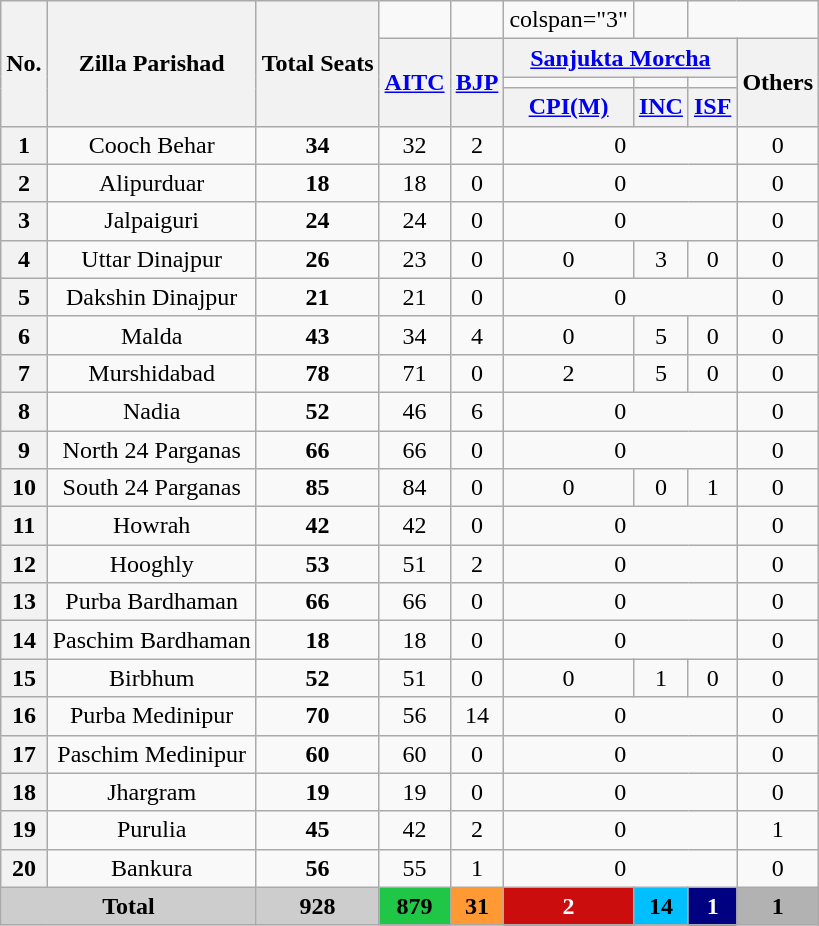<table class="wikitable sortable" style="text-align:center">
<tr>
<th rowspan=4 align="Centre">No.</th>
<th rowspan=4 align="Centre">Zilla Parishad</th>
<th rowspan=4 align="Centre">Total Seats</th>
<td></td>
<td></td>
<td>colspan="3" </td>
<td></td>
</tr>
<tr>
<th rowspan=3><a href='#'>AITC</a></th>
<th rowspan=3><a href='#'>BJP</a></th>
<th colspan="3"><a href='#'>Sanjukta Morcha</a></th>
<th rowspan=3>Others</th>
</tr>
<tr>
<td></td>
<td></td>
<td></td>
</tr>
<tr>
<th><a href='#'>CPI(M)</a></th>
<th><a href='#'>INC</a></th>
<th><a href='#'>ISF</a></th>
</tr>
<tr>
<th>1</th>
<td>Cooch Behar</td>
<td><strong>34</strong></td>
<td>32</td>
<td>2</td>
<td colspan=3>0</td>
<td>0</td>
</tr>
<tr>
<th>2</th>
<td>Alipurduar</td>
<td><strong>18</strong></td>
<td>18</td>
<td>0</td>
<td colspan=3>0</td>
<td>0</td>
</tr>
<tr>
<th>3</th>
<td>Jalpaiguri</td>
<td><strong>24</strong></td>
<td>24</td>
<td>0</td>
<td colspan=3>0</td>
<td>0</td>
</tr>
<tr>
<th>4</th>
<td>Uttar Dinajpur</td>
<td><strong>26</strong></td>
<td>23</td>
<td>0</td>
<td>0</td>
<td>3</td>
<td>0</td>
<td>0</td>
</tr>
<tr>
<th>5</th>
<td>Dakshin Dinajpur</td>
<td><strong>21</strong></td>
<td>21</td>
<td>0</td>
<td colspan=3>0</td>
<td>0</td>
</tr>
<tr>
<th>6</th>
<td>Malda</td>
<td><strong>43</strong></td>
<td>34</td>
<td>4</td>
<td>0</td>
<td>5</td>
<td>0</td>
<td>0</td>
</tr>
<tr>
<th>7</th>
<td>Murshidabad</td>
<td><strong>78</strong></td>
<td>71</td>
<td>0</td>
<td>2</td>
<td>5</td>
<td>0</td>
<td>0</td>
</tr>
<tr>
<th>8</th>
<td>Nadia</td>
<td><strong>52</strong></td>
<td>46</td>
<td>6</td>
<td colspan=3>0</td>
<td>0</td>
</tr>
<tr>
<th>9</th>
<td>North 24 Parganas</td>
<td><strong>66</strong></td>
<td>66</td>
<td>0</td>
<td colspan=3>0</td>
<td>0</td>
</tr>
<tr>
<th>10</th>
<td>South 24 Parganas</td>
<td><strong>85</strong></td>
<td>84</td>
<td>0</td>
<td>0</td>
<td>0</td>
<td>1</td>
<td>0</td>
</tr>
<tr>
<th>11</th>
<td>Howrah</td>
<td><strong>42</strong></td>
<td>42</td>
<td>0</td>
<td colspan=3>0</td>
<td>0</td>
</tr>
<tr>
<th>12</th>
<td>Hooghly</td>
<td><strong>53</strong></td>
<td>51</td>
<td>2</td>
<td colspan=3>0</td>
<td>0</td>
</tr>
<tr>
<th>13</th>
<td>Purba Bardhaman</td>
<td><strong>66</strong></td>
<td>66</td>
<td>0</td>
<td colspan=3>0</td>
<td>0</td>
</tr>
<tr>
<th>14</th>
<td>Paschim Bardhaman</td>
<td><strong>18</strong></td>
<td>18</td>
<td>0</td>
<td colspan=3>0</td>
<td>0</td>
</tr>
<tr>
<th>15</th>
<td>Birbhum</td>
<td><strong>52</strong></td>
<td>51</td>
<td>0</td>
<td>0</td>
<td>1</td>
<td>0</td>
<td>0</td>
</tr>
<tr>
<th>16</th>
<td>Purba Medinipur</td>
<td><strong>70</strong></td>
<td>56</td>
<td>14</td>
<td colspan=3>0</td>
<td>0</td>
</tr>
<tr>
<th>17</th>
<td>Paschim Medinipur</td>
<td><strong>60</strong></td>
<td>60</td>
<td>0</td>
<td colspan=3>0</td>
<td>0</td>
</tr>
<tr>
<th>18</th>
<td>Jhargram</td>
<td><strong>19</strong></td>
<td>19</td>
<td>0</td>
<td colspan=3>0</td>
<td>0</td>
</tr>
<tr>
<th>19</th>
<td>Purulia</td>
<td><strong>45</strong></td>
<td>42</td>
<td>2</td>
<td colspan=3>0</td>
<td>1</td>
</tr>
<tr>
<th>20</th>
<td>Bankura</td>
<td><strong>56</strong></td>
<td>55</td>
<td>1</td>
<td colspan=3>0</td>
<td>0</td>
</tr>
<tr>
<th colspan=2 align=center style="background-color:#CDCDCD; color:black"><strong>Total</strong></th>
<th align=center style="background-color:#CDCDCD; color:black"><strong>928</strong></th>
<th align=center style="background-color:#20C646; color:black">879</th>
<th align=center style="background-color:#FF9933; color:black">31</th>
<th align=center style="background-color:#CC0D0D; color:white">2</th>
<th align=center style="background-color:#00BFFF; color:black">14</th>
<th align=center style="background-color:#000180; color:white">1</th>
<th align=center style="background-color:#B2B2B2; color:black">1</th>
</tr>
</table>
